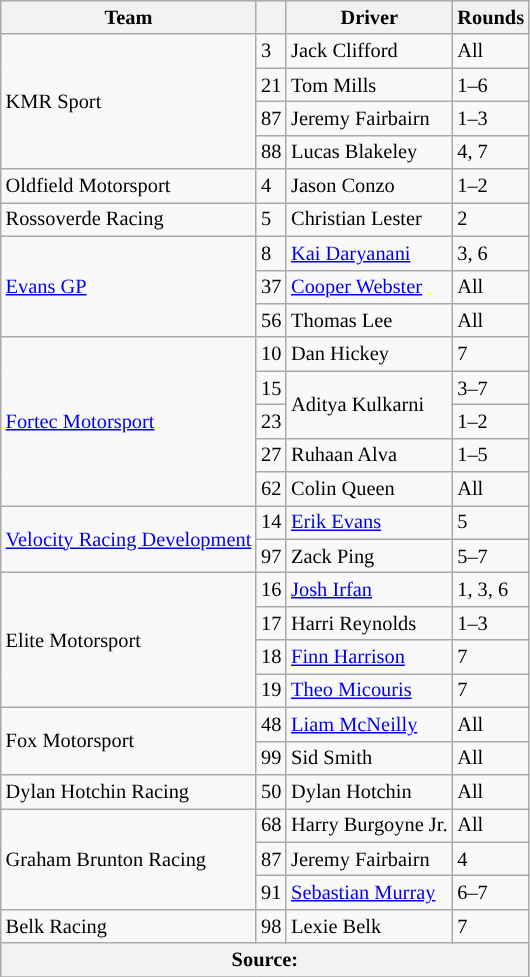<table class="wikitable" style="font-size: 85%;">
<tr>
<th>Team</th>
<th></th>
<th>Driver</th>
<th>Rounds</th>
</tr>
<tr>
<td rowspan=4> KMR Sport</td>
<td>3</td>
<td> Jack Clifford</td>
<td>All</td>
</tr>
<tr>
<td>21</td>
<td> Tom Mills</td>
<td>1–6</td>
</tr>
<tr>
<td>87</td>
<td> Jeremy Fairbairn</td>
<td>1–3</td>
</tr>
<tr>
<td>88</td>
<td> Lucas Blakeley</td>
<td>4, 7</td>
</tr>
<tr>
<td> Oldfield Motorsport</td>
<td>4</td>
<td> Jason Conzo</td>
<td>1–2</td>
</tr>
<tr>
<td> Rossoverde Racing</td>
<td>5</td>
<td> Christian Lester</td>
<td>2</td>
</tr>
<tr>
<td rowspan=3> <a href='#'>Evans GP</a></td>
<td>8</td>
<td> <a href='#'>Kai Daryanani</a></td>
<td>3, 6</td>
</tr>
<tr>
<td>37</td>
<td> <a href='#'>Cooper Webster</a></td>
<td>All</td>
</tr>
<tr>
<td>56</td>
<td> Thomas Lee</td>
<td>All</td>
</tr>
<tr>
<td rowspan="5"> <a href='#'>Fortec Motorsport</a></td>
<td>10</td>
<td> Dan Hickey</td>
<td>7</td>
</tr>
<tr>
<td>15</td>
<td rowspan="2"> Aditya Kulkarni</td>
<td>3–7</td>
</tr>
<tr>
<td>23</td>
<td>1–2</td>
</tr>
<tr>
<td>27</td>
<td> Ruhaan Alva</td>
<td>1–5</td>
</tr>
<tr>
<td>62</td>
<td> Colin Queen</td>
<td>All</td>
</tr>
<tr>
<td rowspan=2> <a href='#'>Velocity Racing Development</a></td>
<td>14</td>
<td> <a href='#'>Erik Evans</a></td>
<td>5</td>
</tr>
<tr>
<td>97</td>
<td> Zack Ping</td>
<td>5–7</td>
</tr>
<tr>
<td rowspan=4> Elite Motorsport</td>
<td>16</td>
<td> <a href='#'>Josh Irfan</a></td>
<td>1, 3, 6</td>
</tr>
<tr>
<td>17</td>
<td> Harri Reynolds</td>
<td>1–3</td>
</tr>
<tr>
<td>18</td>
<td> <a href='#'>Finn Harrison</a></td>
<td>7</td>
</tr>
<tr>
<td>19</td>
<td> <a href='#'>Theo Micouris</a></td>
<td>7</td>
</tr>
<tr>
<td rowspan=2> Fox Motorsport</td>
<td>48</td>
<td> <a href='#'>Liam McNeilly</a></td>
<td>All</td>
</tr>
<tr>
<td>99</td>
<td> Sid Smith</td>
<td>All</td>
</tr>
<tr>
<td> Dylan Hotchin Racing</td>
<td>50</td>
<td> Dylan Hotchin</td>
<td>All</td>
</tr>
<tr>
<td nowrap rowspan=3> Graham Brunton Racing</td>
<td>68</td>
<td nowrap> Harry Burgoyne Jr.</td>
<td>All</td>
</tr>
<tr>
<td>87</td>
<td> Jeremy Fairbairn</td>
<td>4</td>
</tr>
<tr>
<td>91</td>
<td> <a href='#'>Sebastian Murray</a></td>
<td>6–7</td>
</tr>
<tr>
<td> Belk Racing</td>
<td>98</td>
<td> Lexie Belk</td>
<td>7</td>
</tr>
<tr>
<th colspan=4>Source:</th>
</tr>
<tr>
</tr>
</table>
